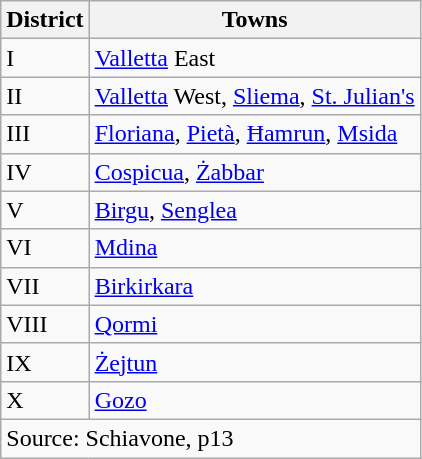<table class=wikitable>
<tr>
<th>District</th>
<th>Towns</th>
</tr>
<tr>
<td>I</td>
<td><a href='#'>Valletta</a> East</td>
</tr>
<tr>
<td>II</td>
<td><a href='#'>Valletta</a> West, <a href='#'>Sliema</a>, <a href='#'>St. Julian's</a></td>
</tr>
<tr>
<td>III</td>
<td><a href='#'>Floriana</a>, <a href='#'>Pietà</a>, <a href='#'>Ħamrun</a>, <a href='#'>Msida</a></td>
</tr>
<tr>
<td>IV</td>
<td><a href='#'>Cospicua</a>, <a href='#'>Żabbar</a></td>
</tr>
<tr>
<td>V</td>
<td><a href='#'>Birgu</a>, <a href='#'>Senglea</a></td>
</tr>
<tr>
<td>VI</td>
<td><a href='#'>Mdina</a></td>
</tr>
<tr>
<td>VII</td>
<td><a href='#'>Birkirkara</a></td>
</tr>
<tr>
<td>VIII</td>
<td><a href='#'>Qormi</a></td>
</tr>
<tr>
<td>IX</td>
<td><a href='#'>Żejtun</a></td>
</tr>
<tr>
<td>X</td>
<td><a href='#'>Gozo</a></td>
</tr>
<tr>
<td colspan=2>Source: Schiavone, p13</td>
</tr>
</table>
